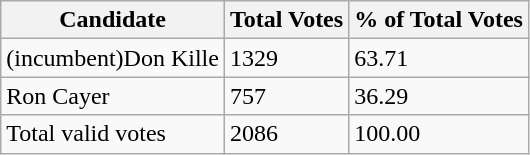<table class="wikitable">
<tr>
<th>Candidate</th>
<th>Total Votes</th>
<th>% of Total Votes</th>
</tr>
<tr>
<td>(incumbent)Don Kille</td>
<td>1329</td>
<td>63.71</td>
</tr>
<tr>
<td>Ron Cayer</td>
<td>757</td>
<td>36.29</td>
</tr>
<tr>
<td>Total valid votes</td>
<td>2086</td>
<td>100.00</td>
</tr>
</table>
